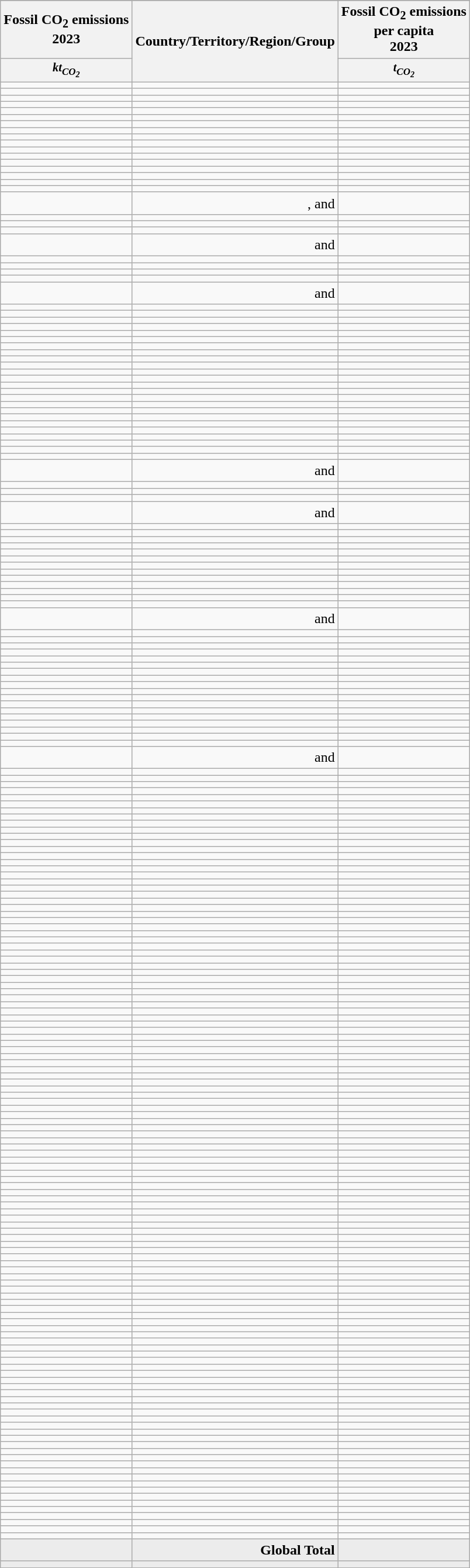<table class="mw-datatable wikitable sortable sticky-header-multi static-row-numbers sort-under" style="text-align:right;">
<tr>
</tr>
<tr>
<th data-sort-type=number>Fossil CO<sub>2</sub> emissions<br>2023</th>
<th rowspan=2 data-sort-type=text>Country/Territory/Region/Group</th>
<th data-sort-type=number>Fossil CO<sub>2</sub> emissions<br>per capita<br>2023</th>
</tr>
<tr style="font-size:85%; font-style:italic;">
<th data-sort-type=number>kt<sub>CO<sub>2</sub></sub></th>
<th data-sort-type=number>t<sub>CO<sub>2</sub></sub></th>
</tr>
<tr>
<td data-sort-value=100.00000></td>
<td></td>
<td></td>
</tr>
<tr>
<td data-sort-value=35.31046></td>
<td></td>
<td></td>
</tr>
<tr>
<td data-sort-value=22.28704></td>
<td></td>
<td></td>
</tr>
<tr>
<td data-sort-value=15.60753></td>
<td></td>
<td></td>
</tr>
<tr>
<td data-sort-value=7.12507></td>
<td></td>
<td></td>
</tr>
<tr>
<td data-sort-value=5.87348></td>
<td></td>
<td></td>
</tr>
<tr>
<td data-sort-value=5.08714></td>
<td></td>
<td></td>
</tr>
<tr>
<td data-sort-value=4.69782></td>
<td></td>
<td></td>
</tr>
<tr>
<td data-sort-value=4.39643></td>
<td></td>
<td></td>
</tr>
<tr>
<td data-sort-value=4.33656></td>
<td></td>
<td></td>
</tr>
<tr>
<td data-sort-value=4.32542></td>
<td></td>
<td></td>
</tr>
<tr>
<td data-sort-value=3.67351></td>
<td></td>
<td></td>
</tr>
<tr>
<td data-sort-value=3.61627></td>
<td></td>
<td></td>
</tr>
<tr>
<td data-sort-value=3.30564></td>
<td></td>
<td></td>
</tr>
<tr>
<td data-sort-value=2.99686></td>
<td></td>
<td></td>
</tr>
<tr>
<td data-sort-value=2.81770></td>
<td></td>
<td></td>
</tr>
<tr>
<td data-sort-value=2.81266></td>
<td></td>
<td></td>
</tr>
<tr>
<td data-sort-value=2.30391></td>
<td>,  and </td>
<td></td>
</tr>
<tr>
<td data-sort-value=2.27837></td>
<td></td>
<td></td>
</tr>
<tr>
<td data-sort-value=2.16376></td>
<td></td>
<td></td>
</tr>
<tr>
<td data-sort-value=2.13674></td>
<td></td>
<td></td>
</tr>
<tr>
<td data-sort-value=2.12998></td>
<td> and </td>
<td></td>
</tr>
<tr>
<td data-sort-value=2.11052></td>
<td></td>
<td></td>
</tr>
<tr>
<td data-sort-value=2.06763></td>
<td></td>
<td></td>
</tr>
<tr>
<td data-sort-value=1.88038></td>
<td></td>
<td></td>
</tr>
<tr>
<td data-sort-value=1.80900></td>
<td></td>
<td></td>
</tr>
<tr>
<td data-sort-value=1.63852></td>
<td> and </td>
<td></td>
</tr>
<tr>
<td data-sort-value=1.55352></td>
<td></td>
<td></td>
</tr>
<tr>
<td data-sort-value=1.51218></td>
<td></td>
<td></td>
</tr>
<tr>
<td data-sort-value=1.45485></td>
<td></td>
<td></td>
</tr>
<tr>
<td data-sort-value=1.38600></td>
<td></td>
<td></td>
</tr>
<tr>
<td data-sort-value=1.36020></td>
<td></td>
<td></td>
</tr>
<tr>
<td data-sort-value=1.21639></td>
<td></td>
<td></td>
</tr>
<tr>
<td data-sort-value=1.04000></td>
<td></td>
<td></td>
</tr>
<tr>
<td data-sort-value=1.02716></td>
<td></td>
<td></td>
</tr>
<tr>
<td data-sort-value=0.96490></td>
<td></td>
<td></td>
</tr>
<tr>
<td data-sort-value=0.96464></td>
<td></td>
<td></td>
</tr>
<tr>
<td data-sort-value=0.94115></td>
<td></td>
<td></td>
</tr>
<tr>
<td data-sort-value=0.92666></td>
<td></td>
<td></td>
</tr>
<tr>
<td data-sort-value=0.84190></td>
<td></td>
<td></td>
</tr>
<tr>
<td data-sort-value=0.76067></td>
<td></td>
<td></td>
</tr>
<tr>
<td data-sort-value=0.70209></td>
<td></td>
<td></td>
</tr>
<tr>
<td data-sort-value=0.68262></td>
<td></td>
<td></td>
</tr>
<tr>
<td data-sort-value=0.63799></td>
<td></td>
<td></td>
</tr>
<tr>
<td data-sort-value=0.63581></td>
<td></td>
<td></td>
</tr>
<tr>
<td data-sort-value=0.63350></td>
<td></td>
<td></td>
</tr>
<tr>
<td data-sort-value=0.53375></td>
<td></td>
<td></td>
</tr>
<tr>
<td data-sort-value=0.52685></td>
<td></td>
<td></td>
</tr>
<tr>
<td data-sort-value=0.49766></td>
<td></td>
<td></td>
</tr>
<tr>
<td data-sort-value=0.48474></td>
<td></td>
<td></td>
</tr>
<tr>
<td data-sort-value=0.46199></td>
<td></td>
<td></td>
</tr>
<tr>
<td data-sort-value=0.46197></td>
<td> and </td>
<td></td>
</tr>
<tr>
<td data-sort-value=0.44357></td>
<td></td>
<td></td>
</tr>
<tr>
<td data-sort-value=0.44046></td>
<td></td>
<td></td>
</tr>
<tr>
<td data-sort-value=0.43039></td>
<td></td>
<td></td>
</tr>
<tr>
<td data-sort-value=0.42325></td>
<td> and </td>
<td></td>
</tr>
<tr>
<td data-sort-value=0.40858></td>
<td></td>
<td></td>
</tr>
<tr>
<td data-sort-value=0.38971></td>
<td></td>
<td></td>
</tr>
<tr>
<td data-sort-value=0.34185></td>
<td></td>
<td></td>
</tr>
<tr>
<td data-sort-value=0.33233></td>
<td></td>
<td></td>
</tr>
<tr>
<td data-sort-value=0.33052></td>
<td></td>
<td></td>
</tr>
<tr>
<td data-sort-value=0.32253></td>
<td></td>
<td></td>
</tr>
<tr>
<td data-sort-value=0.30010></td>
<td></td>
<td></td>
</tr>
<tr>
<td data-sort-value=0.28225></td>
<td></td>
<td></td>
</tr>
<tr>
<td data-sort-value=0.27279></td>
<td></td>
<td></td>
</tr>
<tr>
<td data-sort-value=0.26996></td>
<td></td>
<td></td>
</tr>
<tr>
<td data-sort-value=0.26692></td>
<td></td>
<td></td>
</tr>
<tr>
<td data-sort-value=0.26291></td>
<td></td>
<td></td>
</tr>
<tr>
<td data-sort-value=0.26149></td>
<td></td>
<td></td>
</tr>
<tr>
<td data-sort-value=0.25809></td>
<td> and </td>
<td></td>
</tr>
<tr>
<td data-sort-value=0.25165></td>
<td></td>
<td></td>
</tr>
<tr>
<td data-sort-value=0.24497></td>
<td></td>
<td></td>
</tr>
<tr>
<td data-sort-value=0.24336></td>
<td></td>
<td></td>
</tr>
<tr>
<td data-sort-value=0.23754></td>
<td></td>
<td></td>
</tr>
<tr>
<td data-sort-value=0.23644></td>
<td></td>
<td></td>
</tr>
<tr>
<td data-sort-value=0.21290></td>
<td></td>
<td></td>
</tr>
<tr>
<td data-sort-value=0.21205></td>
<td></td>
<td></td>
</tr>
<tr>
<td data-sort-value=0.20526></td>
<td></td>
<td></td>
</tr>
<tr>
<td data-sort-value=0.20191></td>
<td></td>
<td></td>
</tr>
<tr>
<td data-sort-value=0.19624></td>
<td></td>
<td></td>
</tr>
<tr>
<td data-sort-value=0.19303></td>
<td></td>
<td></td>
</tr>
<tr>
<td data-sort-value=0.18224></td>
<td></td>
<td></td>
</tr>
<tr>
<td data-sort-value=0.17954></td>
<td></td>
<td></td>
</tr>
<tr>
<td data-sort-value=0.17783></td>
<td></td>
<td></td>
</tr>
<tr>
<td data-sort-value=0.16642></td>
<td></td>
<td></td>
</tr>
<tr>
<td data-sort-value=0.16589></td>
<td></td>
<td></td>
</tr>
<tr>
<td data-sort-value=0.16391></td>
<td></td>
<td></td>
</tr>
<tr>
<td data-sort-value=0.16101></td>
<td></td>
<td></td>
</tr>
<tr>
<td data-sort-value=0.16044></td>
<td> and </td>
<td></td>
</tr>
<tr>
<td data-sort-value=0.15474></td>
<td></td>
<td></td>
</tr>
<tr>
<td data-sort-value=0.14611></td>
<td></td>
<td></td>
</tr>
<tr>
<td data-sort-value=0.13552></td>
<td></td>
<td></td>
</tr>
<tr>
<td data-sort-value=0.13525></td>
<td></td>
<td></td>
</tr>
<tr>
<td data-sort-value=0.13165></td>
<td></td>
<td></td>
</tr>
<tr>
<td data-sort-value=0.13071></td>
<td></td>
<td></td>
</tr>
<tr>
<td data-sort-value=0.12600></td>
<td></td>
<td></td>
</tr>
<tr>
<td data-sort-value=0.11102></td>
<td></td>
<td></td>
</tr>
<tr>
<td data-sort-value=0.10869></td>
<td></td>
<td></td>
</tr>
<tr>
<td data-sort-value=0.10419></td>
<td></td>
<td></td>
</tr>
<tr>
<td data-sort-value=0.09891></td>
<td></td>
<td></td>
</tr>
<tr>
<td data-sort-value=0.09701></td>
<td></td>
<td></td>
</tr>
<tr>
<td data-sort-value=0.09108></td>
<td></td>
<td></td>
</tr>
<tr>
<td data-sort-value=0.09068></td>
<td></td>
<td></td>
</tr>
<tr>
<td data-sort-value=0.08857></td>
<td></td>
<td></td>
</tr>
<tr>
<td data-sort-value=0.08625></td>
<td></td>
<td></td>
</tr>
<tr>
<td data-sort-value=0.08255></td>
<td></td>
<td></td>
</tr>
<tr>
<td data-sort-value=0.08220></td>
<td></td>
<td></td>
</tr>
<tr>
<td data-sort-value=0.08112></td>
<td></td>
<td></td>
</tr>
<tr>
<td data-sort-value=0.07892></td>
<td></td>
<td></td>
</tr>
<tr>
<td data-sort-value=0.07488></td>
<td></td>
<td></td>
</tr>
<tr>
<td data-sort-value=0.07346></td>
<td></td>
<td></td>
</tr>
<tr>
<td data-sort-value=0.07328></td>
<td></td>
<td></td>
</tr>
<tr>
<td data-sort-value=0.07020></td>
<td></td>
<td></td>
</tr>
<tr>
<td data-sort-value=0.06650></td>
<td></td>
<td></td>
</tr>
<tr>
<td data-sort-value=0.06609></td>
<td></td>
<td></td>
</tr>
<tr>
<td data-sort-value=0.06567></td>
<td></td>
<td></td>
</tr>
<tr>
<td data-sort-value=0.06466></td>
<td></td>
<td></td>
</tr>
<tr>
<td data-sort-value=0.06320></td>
<td></td>
<td></td>
</tr>
<tr>
<td data-sort-value=0.06225></td>
<td></td>
<td></td>
</tr>
<tr>
<td data-sort-value=0.06078></td>
<td></td>
<td></td>
</tr>
<tr>
<td data-sort-value=0.05826></td>
<td></td>
<td></td>
</tr>
<tr>
<td data-sort-value=0.05599></td>
<td></td>
<td></td>
</tr>
<tr>
<td data-sort-value=0.05468></td>
<td></td>
<td></td>
</tr>
<tr>
<td data-sort-value=0.05443></td>
<td></td>
<td></td>
</tr>
<tr>
<td data-sort-value=0.05417></td>
<td></td>
<td></td>
</tr>
<tr>
<td data-sort-value=0.05285></td>
<td></td>
<td></td>
</tr>
<tr>
<td data-sort-value=0.05177></td>
<td></td>
<td></td>
</tr>
<tr>
<td data-sort-value=0.05023></td>
<td></td>
<td></td>
</tr>
<tr>
<td data-sort-value=0.04941></td>
<td></td>
<td></td>
</tr>
<tr>
<td data-sort-value=0.04863></td>
<td></td>
<td></td>
</tr>
<tr>
<td data-sort-value=0.04855></td>
<td></td>
<td></td>
</tr>
<tr>
<td data-sort-value=0.04682></td>
<td> </td>
<td></td>
</tr>
<tr>
<td data-sort-value=0.04524></td>
<td></td>
<td></td>
</tr>
<tr>
<td data-sort-value=0.04489></td>
<td></td>
<td></td>
</tr>
<tr>
<td data-sort-value=0.04318></td>
<td></td>
<td></td>
</tr>
<tr>
<td data-sort-value=0.03716></td>
<td></td>
<td></td>
</tr>
<tr>
<td data-sort-value=0.03507></td>
<td></td>
<td></td>
</tr>
<tr>
<td data-sort-value=0.03463></td>
<td></td>
<td></td>
</tr>
<tr>
<td data-sort-value=0.03292></td>
<td></td>
<td></td>
</tr>
<tr>
<td data-sort-value=0.03178></td>
<td></td>
<td></td>
</tr>
<tr>
<td data-sort-value=0.03091></td>
<td></td>
<td></td>
</tr>
<tr>
<td data-sort-value=0.02865></td>
<td></td>
<td></td>
</tr>
<tr>
<td data-sort-value=0.02848></td>
<td></td>
<td></td>
</tr>
<tr>
<td data-sort-value=0.02802></td>
<td></td>
<td></td>
</tr>
<tr>
<td data-sort-value=0.02667></td>
<td></td>
<td></td>
</tr>
<tr>
<td data-sort-value=0.02492></td>
<td></td>
<td></td>
</tr>
<tr>
<td data-sort-value=0.02328></td>
<td></td>
<td></td>
</tr>
<tr>
<td data-sort-value=0.02272></td>
<td></td>
<td></td>
</tr>
<tr>
<td data-sort-value=0.02169></td>
<td></td>
<td></td>
</tr>
<tr>
<td data-sort-value=0.02129></td>
<td></td>
<td></td>
</tr>
<tr>
<td data-sort-value=0.01982></td>
<td></td>
<td></td>
</tr>
<tr>
<td data-sort-value=0.01939></td>
<td></td>
<td></td>
</tr>
<tr>
<td data-sort-value=0.01939></td>
<td></td>
<td></td>
</tr>
<tr>
<td data-sort-value=0.01880></td>
<td></td>
<td></td>
</tr>
<tr>
<td data-sort-value=0.01836></td>
<td></td>
<td></td>
</tr>
<tr>
<td data-sort-value=0.01667></td>
<td></td>
<td></td>
</tr>
<tr>
<td data-sort-value=0.01498></td>
<td></td>
<td></td>
</tr>
<tr>
<td data-sort-value=0.01270></td>
<td></td>
<td></td>
</tr>
<tr>
<td data-sort-value=0.01270></td>
<td></td>
<td></td>
</tr>
<tr>
<td data-sort-value=0.01241></td>
<td></td>
<td></td>
</tr>
<tr>
<td data-sort-value=0.01234></td>
<td></td>
<td></td>
</tr>
<tr>
<td data-sort-value=0.01086></td>
<td></td>
<td></td>
</tr>
<tr>
<td data-sort-value=0.01048></td>
<td></td>
<td></td>
</tr>
<tr>
<td data-sort-value=0.00949></td>
<td></td>
<td></td>
</tr>
<tr>
<td data-sort-value=0.00933></td>
<td></td>
<td></td>
</tr>
<tr>
<td data-sort-value=0.00880></td>
<td></td>
<td></td>
</tr>
<tr>
<td data-sort-value=0.00823></td>
<td></td>
<td></td>
</tr>
<tr>
<td data-sort-value=0.00811></td>
<td></td>
<td></td>
</tr>
<tr>
<td data-sort-value=0.00759></td>
<td></td>
<td></td>
</tr>
<tr>
<td data-sort-value=0.00662></td>
<td></td>
<td></td>
</tr>
<tr>
<td data-sort-value=0.00655></td>
<td></td>
<td></td>
</tr>
<tr>
<td data-sort-value=0.00637></td>
<td></td>
<td></td>
</tr>
<tr>
<td data-sort-value=0.00600></td>
<td></td>
<td></td>
</tr>
<tr>
<td data-sort-value=0.00565></td>
<td></td>
<td></td>
</tr>
<tr>
<td data-sort-value=0.00530></td>
<td></td>
<td></td>
</tr>
<tr>
<td data-sort-value=0.00519></td>
<td></td>
<td></td>
</tr>
<tr>
<td data-sort-value=0.00504></td>
<td></td>
<td></td>
</tr>
<tr>
<td data-sort-value=0.00457></td>
<td></td>
<td></td>
</tr>
<tr>
<td data-sort-value=0.00439></td>
<td></td>
<td></td>
</tr>
<tr>
<td data-sort-value=0.00400></td>
<td></td>
<td></td>
</tr>
<tr>
<td data-sort-value=0.00353></td>
<td></td>
<td></td>
</tr>
<tr>
<td data-sort-value=0.00316></td>
<td></td>
<td></td>
</tr>
<tr>
<td data-sort-value=0.00288></td>
<td></td>
<td></td>
</tr>
<tr>
<td data-sort-value=0.00278></td>
<td></td>
<td></td>
</tr>
<tr>
<td data-sort-value=0.00270></td>
<td></td>
<td></td>
</tr>
<tr>
<td data-sort-value=0.00264></td>
<td></td>
<td></td>
</tr>
<tr>
<td data-sort-value=0.00261></td>
<td></td>
<td></td>
</tr>
<tr>
<td data-sort-value=0.00244></td>
<td></td>
<td></td>
</tr>
<tr>
<td data-sort-value=0.00240></td>
<td></td>
<td></td>
</tr>
<tr>
<td data-sort-value=0.00224></td>
<td></td>
<td></td>
</tr>
<tr>
<td data-sort-value=0.00217></td>
<td></td>
<td></td>
</tr>
<tr>
<td data-sort-value=0.00210></td>
<td></td>
<td></td>
</tr>
<tr>
<td data-sort-value=0.00200></td>
<td></td>
<td></td>
</tr>
<tr>
<td data-sort-value=0.00166></td>
<td></td>
<td></td>
</tr>
<tr>
<td data-sort-value=0.00161></td>
<td></td>
<td></td>
</tr>
<tr>
<td data-sort-value=0.00108></td>
<td></td>
<td></td>
</tr>
<tr>
<td data-sort-value=0.00107></td>
<td></td>
<td></td>
</tr>
<tr>
<td data-sort-value=0.00090></td>
<td></td>
<td></td>
</tr>
<tr>
<td data-sort-value=0.00078></td>
<td></td>
<td></td>
</tr>
<tr>
<td data-sort-value=0.00073></td>
<td></td>
<td></td>
</tr>
<tr>
<td data-sort-value=0.00073></td>
<td></td>
<td></td>
</tr>
<tr>
<td data-sort-value=0.00060></td>
<td></td>
<td></td>
</tr>
<tr>
<td data-sort-value=0.00057></td>
<td></td>
<td></td>
</tr>
<tr>
<td data-sort-value=0.00030></td>
<td></td>
<td></td>
</tr>
<tr>
<td data-sort-value=0.00017></td>
<td></td>
<td></td>
</tr>
<tr>
<td data-sort-value=0.00015></td>
<td></td>
<td></td>
</tr>
<tr>
<td data-sort-value=0.00013></td>
<td></td>
<td></td>
</tr>
<tr>
<td data-sort-value=0.00002></td>
<td></td>
<td></td>
</tr>
<tr class="sortbottom static-row-header" style="background-color:#ececec; font-weight:bold;">
<td></td>
<td> Global Total</td>
<td></td>
</tr>
<tr class="sortbottom static-row-header" style="background-color:#ececec;">
<td></td>
<td></td>
<td></td>
</tr>
</table>
